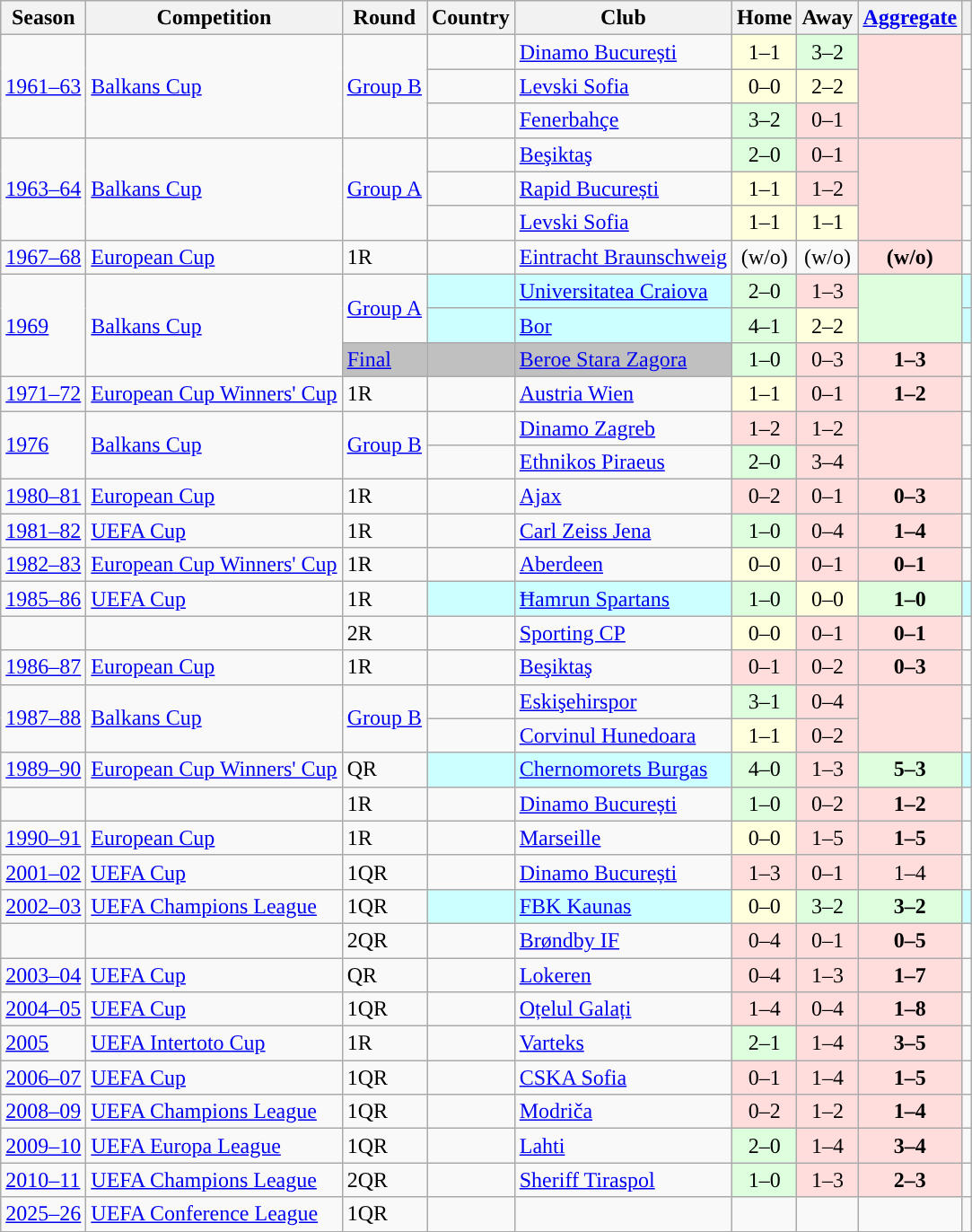<table class="wikitable mw-collapsible mw-collapsed">
<tr style="background:#efefef;">
<th>Season</th>
<th>Competition</th>
<th>Round</th>
<th>Country</th>
<th>Club</th>
<th>Home</th>
<th>Away</th>
<th><a href='#'>Aggregate</a></th>
<td></td>
</tr>
<tr>
<td rowspan="3"><a href='#'>1961–63</a></td>
<td rowspan="3"><a href='#'>Balkans Cup</a></td>
<td rowspan="3"><a href='#'>Group B</a></td>
<td></td>
<td><a href='#'>Dinamo București</a></td>
<td style="text-align:center; background:#ffd;">1–1</td>
<td style="text-align:center; background:#dfd;">3–2</td>
<td rowspan=3 style="text-align:center; background:#fdd;"></td>
<td style="text-align:center;"></td>
</tr>
<tr>
<td></td>
<td><a href='#'>Levski Sofia</a></td>
<td style="text-align:center; background:#ffd;">0–0</td>
<td style="text-align:center; background:#ffd;">2–2</td>
<td style="text-align:center;"></td>
</tr>
<tr>
<td></td>
<td><a href='#'>Fenerbahçe</a></td>
<td style="text-align:center; background:#dfd;">3–2</td>
<td style="text-align:center; background:#fdd;">0–1</td>
<td style="text-align:center;"></td>
</tr>
<tr>
<td rowspan="3"><a href='#'>1963–64</a></td>
<td rowspan="3"><a href='#'>Balkans Cup</a></td>
<td rowspan="3"><a href='#'>Group A</a></td>
<td></td>
<td><a href='#'>Beşiktaş</a></td>
<td style="text-align:center; background:#dfd;">2–0</td>
<td style="text-align:center; background:#fdd;">0–1</td>
<td rowspan=3 style="text-align:center; background:#fdd;"></td>
<td style="text-align:center;"></td>
</tr>
<tr>
<td></td>
<td><a href='#'>Rapid București</a></td>
<td style="text-align:center; background:#ffd;">1–1</td>
<td style="text-align:center; background:#fdd;">1–2</td>
<td style="text-align:center;"></td>
</tr>
<tr>
<td></td>
<td><a href='#'>Levski Sofia</a></td>
<td style="text-align:center; background:#ffd;">1–1</td>
<td style="text-align:center; background:#ffd;">1–1</td>
<td style="text-align:center;"></td>
</tr>
<tr>
<td><a href='#'>1967–68</a></td>
<td><a href='#'>European Cup</a></td>
<td>1R</td>
<td></td>
<td><a href='#'>Eintracht Braunschweig</a></td>
<td style="text-align:center;">(w/o)</td>
<td style="text-align:center;">(w/o)</td>
<td style="text-align:center; background:#fdd;"><strong>(w/o)</strong></td>
<td style="text-align:center;"></td>
</tr>
<tr>
<td rowspan="3"><a href='#'>1969</a></td>
<td rowspan="3"><a href='#'>Balkans Cup</a></td>
<td rowspan="2"><a href='#'>Group A</a></td>
<td style="background:#cff;"></td>
<td style="background:#cff;"><a href='#'>Universitatea Craiova</a></td>
<td style="text-align:center; background:#dfd;">2–0</td>
<td style="text-align:center; background:#fdd;">1–3</td>
<td rowspan=2 style="text-align:center; background:#dfd;"></td>
<td style="background:#cff;" align="center;"></td>
</tr>
<tr>
<td style="background:#cff;"></td>
<td style="background:#cff;"><a href='#'>Bor</a></td>
<td style="text-align:center; background:#dfd;">4–1</td>
<td style="text-align:center; background:#ffd;">2–2</td>
<td style="background:#cff;" align="center;"></td>
</tr>
<tr>
<td style="background:silver;"><a href='#'>Final</a></td>
<td style="background:silver;"></td>
<td style="background:silver;"><a href='#'>Beroe Stara Zagora</a></td>
<td style="text-align:center; background:#dfd;">1–0</td>
<td style="text-align:center; background:#fdd;">0–3</td>
<td style="text-align:center; background:#fdd;"><strong>1–3</strong></td>
<td style="text-align:center;"></td>
</tr>
<tr>
<td><a href='#'>1971–72</a></td>
<td><a href='#'>European Cup Winners' Cup</a></td>
<td>1R</td>
<td></td>
<td><a href='#'>Austria Wien</a></td>
<td style="text-align:center; background:#ffd;">1–1</td>
<td style="text-align:center; background:#fdd;">0–1</td>
<td style="text-align:center; background:#fdd;"><strong>1–2</strong></td>
<td style="text-align:center;"></td>
</tr>
<tr>
<td rowspan="2"><a href='#'>1976</a></td>
<td rowspan="2"><a href='#'>Balkans Cup</a></td>
<td rowspan="2"><a href='#'>Group B</a></td>
<td></td>
<td><a href='#'>Dinamo Zagreb</a></td>
<td style="text-align:center; background:#fdd;">1–2</td>
<td style="text-align:center; background:#fdd;">1–2</td>
<td rowspan=2 style="text-align:center; background:#fdd;"></td>
<td style="text-align:center;"></td>
</tr>
<tr>
<td></td>
<td><a href='#'>Ethnikos Piraeus</a></td>
<td style="text-align:center; background:#dfd;">2–0</td>
<td style="text-align:center; background:#fdd;">3–4</td>
<td style="text-align:center;"></td>
</tr>
<tr>
<td><a href='#'>1980–81</a></td>
<td><a href='#'>European Cup</a></td>
<td>1R</td>
<td></td>
<td><a href='#'>Ajax</a></td>
<td style="text-align:center; background:#fdd;">0–2</td>
<td style="text-align:center; background:#fdd;">0–1</td>
<td style="text-align:center; background:#fdd;"><strong>0–3</strong></td>
<td style="text-align:center;"></td>
</tr>
<tr>
<td><a href='#'>1981–82</a></td>
<td><a href='#'>UEFA Cup</a></td>
<td>1R</td>
<td></td>
<td><a href='#'>Carl Zeiss Jena</a></td>
<td style="text-align:center; background:#dfd;">1–0</td>
<td style="text-align:center; background:#fdd;">0–4</td>
<td style="text-align:center; background:#fdd;"><strong>1–4</strong></td>
<td style="text-align:center;"></td>
</tr>
<tr>
<td><a href='#'>1982–83</a></td>
<td><a href='#'>European Cup Winners' Cup</a></td>
<td>1R</td>
<td></td>
<td><a href='#'>Aberdeen</a></td>
<td style="text-align:center; background:#ffd;">0–0</td>
<td style="text-align:center; background:#fdd;">0–1</td>
<td style="text-align:center; background:#fdd;"><strong>0–1</strong></td>
<td style="text-align:center;"></td>
</tr>
<tr>
<td><a href='#'>1985–86</a></td>
<td><a href='#'>UEFA Cup</a></td>
<td>1R</td>
<td style="background:#cff;"></td>
<td style="background:#cff;"><a href='#'>Ħamrun Spartans</a></td>
<td style="text-align:center; background:#dfd;">1–0</td>
<td style="text-align:center; background:#ffd;">0–0</td>
<td style="text-align:center; background:#dfd;"><strong>1–0</strong></td>
<td style="background:#cff;" align="center;"></td>
</tr>
<tr>
<td></td>
<td></td>
<td>2R</td>
<td></td>
<td><a href='#'>Sporting CP</a></td>
<td style="text-align:center; background:#ffd;">0–0</td>
<td style="text-align:center; background:#fdd;">0–1</td>
<td style="text-align:center; background:#fdd;"><strong>0–1</strong></td>
<td style="text-align:center;"></td>
</tr>
<tr>
<td><a href='#'>1986–87</a></td>
<td><a href='#'>European Cup</a></td>
<td>1R</td>
<td></td>
<td><a href='#'>Beşiktaş</a></td>
<td style="text-align:center; background:#fdd;">0–1</td>
<td style="text-align:center; background:#fdd;">0–2</td>
<td style="text-align:center; background:#fdd;"><strong>0–3</strong></td>
<td style="text-align:center;"></td>
</tr>
<tr>
<td rowspan="2"><a href='#'>1987–88</a></td>
<td rowspan="2"><a href='#'>Balkans Cup</a></td>
<td rowspan="2"><a href='#'>Group B</a></td>
<td></td>
<td><a href='#'>Eskişehirspor</a></td>
<td style="text-align:center; background:#dfd;">3–1</td>
<td style="text-align:center; background:#fdd;">0–4</td>
<td rowspan=2 style="text-align:center; background:#fdd;"></td>
<td style="text-align:center;"></td>
</tr>
<tr>
<td></td>
<td><a href='#'>Corvinul Hunedoara</a></td>
<td style="text-align:center; background:#ffd;">1–1</td>
<td style="text-align:center; background:#fdd;">0–2</td>
<td style="text-align:center;"></td>
</tr>
<tr>
<td><a href='#'>1989–90</a></td>
<td><a href='#'>European Cup Winners' Cup</a></td>
<td>QR</td>
<td style="background:#cff;"></td>
<td style="background:#cff;"><a href='#'>Chernomorets Burgas</a></td>
<td style="text-align:center; background:#dfd;">4–0</td>
<td style="text-align:center; background:#fdd;">1–3</td>
<td style="text-align:center; background:#dfd;"><strong>5–3</strong></td>
<td style="background:#cff;" align="center;"></td>
</tr>
<tr>
<td></td>
<td></td>
<td>1R</td>
<td></td>
<td><a href='#'>Dinamo București</a></td>
<td style="text-align:center; background:#dfd;">1–0</td>
<td style="text-align:center; background:#fdd;">0–2</td>
<td style="text-align:center; background:#fdd;"><strong>1–2</strong></td>
<td style="text-align:center;"></td>
</tr>
<tr>
<td><a href='#'>1990–91</a></td>
<td><a href='#'>European Cup</a></td>
<td>1R</td>
<td></td>
<td><a href='#'>Marseille</a></td>
<td style="text-align:center; background:#ffd;">0–0</td>
<td style="text-align:center; background:#fdd;">1–5</td>
<td style="text-align:center; background:#fdd;"><strong>1–5</strong></td>
<td style="text-align:center;"></td>
</tr>
<tr>
<td><a href='#'>2001–02</a></td>
<td><a href='#'>UEFA Cup</a></td>
<td>1QR</td>
<td></td>
<td><a href='#'>Dinamo București</a></td>
<td style="text-align:center; background:#fdd;">1–3</td>
<td style="text-align:center; background:#fdd;">0–1</td>
<td style="text-align:center; background:#fdd;">1–4</td>
<td style="text-align:center;"></td>
</tr>
<tr>
<td><a href='#'>2002–03</a></td>
<td><a href='#'>UEFA Champions League</a></td>
<td>1QR</td>
<td style="background:#cff;"></td>
<td style="background:#cff;"><a href='#'>FBK Kaunas</a></td>
<td style="text-align:center; background:#ffd;">0–0</td>
<td style="text-align:center; background:#dfd;">3–2</td>
<td style="text-align:center; background:#dfd;"><strong>3–2</strong></td>
<td style="background:#cff;" align="center;"></td>
</tr>
<tr>
<td></td>
<td></td>
<td>2QR</td>
<td></td>
<td><a href='#'>Brøndby IF</a></td>
<td style="text-align:center; background:#fdd;">0–4</td>
<td style="text-align:center; background:#fdd;">0–1</td>
<td style="text-align:center; background:#fdd;"><strong>0–5</strong></td>
<td style="text-align:center;"></td>
</tr>
<tr>
<td><a href='#'>2003–04</a></td>
<td><a href='#'>UEFA Cup</a></td>
<td>QR</td>
<td></td>
<td><a href='#'>Lokeren</a></td>
<td style="text-align:center; background:#fdd;">0–4</td>
<td style="text-align:center; background:#fdd;">1–3</td>
<td style="text-align:center; background:#fdd;"><strong>1–7</strong></td>
<td style="text-align:center;"></td>
</tr>
<tr>
<td><a href='#'>2004–05</a></td>
<td><a href='#'>UEFA Cup</a></td>
<td>1QR</td>
<td></td>
<td><a href='#'>Oțelul Galați</a></td>
<td style="text-align:center; background:#fdd;">1–4</td>
<td style="text-align:center; background:#fdd;">0–4</td>
<td style="text-align:center; background:#fdd;"><strong>1–8</strong></td>
<td style="text-align:center;"></td>
</tr>
<tr>
<td><a href='#'>2005</a></td>
<td><a href='#'>UEFA Intertoto Cup</a></td>
<td>1R</td>
<td></td>
<td><a href='#'>Varteks</a></td>
<td style="text-align:center; background:#dfd;">2–1</td>
<td style="text-align:center; background:#fdd;">1–4</td>
<td style="text-align:center; background:#fdd;"><strong>3–5</strong></td>
<td style="text-align:center;"></td>
</tr>
<tr>
<td><a href='#'>2006–07</a></td>
<td><a href='#'>UEFA Cup</a></td>
<td>1QR</td>
<td></td>
<td><a href='#'>CSKA Sofia</a></td>
<td style="text-align:center; background:#fdd;">0–1</td>
<td style="text-align:center; background:#fdd;">1–4</td>
<td style="text-align:center; background:#fdd;"><strong>1–5</strong></td>
<td style="text-align:center;"></td>
</tr>
<tr>
<td><a href='#'>2008–09</a></td>
<td><a href='#'>UEFA Champions League</a></td>
<td>1QR</td>
<td></td>
<td><a href='#'>Modriča</a></td>
<td style="text-align:center; background:#fdd;">0–2</td>
<td style="text-align:center; background:#fdd;">1–2</td>
<td style="text-align:center; background:#fdd;"><strong>1–4</strong></td>
<td style="text-align:center;"></td>
</tr>
<tr>
<td><a href='#'>2009–10</a></td>
<td><a href='#'>UEFA Europa League</a></td>
<td>1QR</td>
<td></td>
<td><a href='#'>Lahti</a></td>
<td style="text-align:center; background:#dfd;">2–0</td>
<td style="text-align:center; background:#fdd;">1–4</td>
<td style="text-align:center; background:#fdd;"><strong>3–4</strong></td>
<td style="text-align:center;"></td>
</tr>
<tr>
<td><a href='#'>2010–11</a></td>
<td><a href='#'>UEFA Champions League</a></td>
<td>2QR</td>
<td></td>
<td><a href='#'>Sheriff Tiraspol</a></td>
<td style="text-align:center; background:#dfd;">1–0</td>
<td style="text-align:center; background:#fdd;">1–3</td>
<td style="text-align:center; background:#fdd;"><strong>2–3</strong></td>
<td style="text-align:center;"></td>
</tr>
<tr>
<td><a href='#'>2025–26</a></td>
<td><a href='#'>UEFA Conference League</a></td>
<td>1QR</td>
<td></td>
<td></td>
<td style="text-align:center;"></td>
<td style="text-align:center;"></td>
<td style="text-align:center;"></td>
<td style="text-align:center;"></td>
</tr>
</table>
